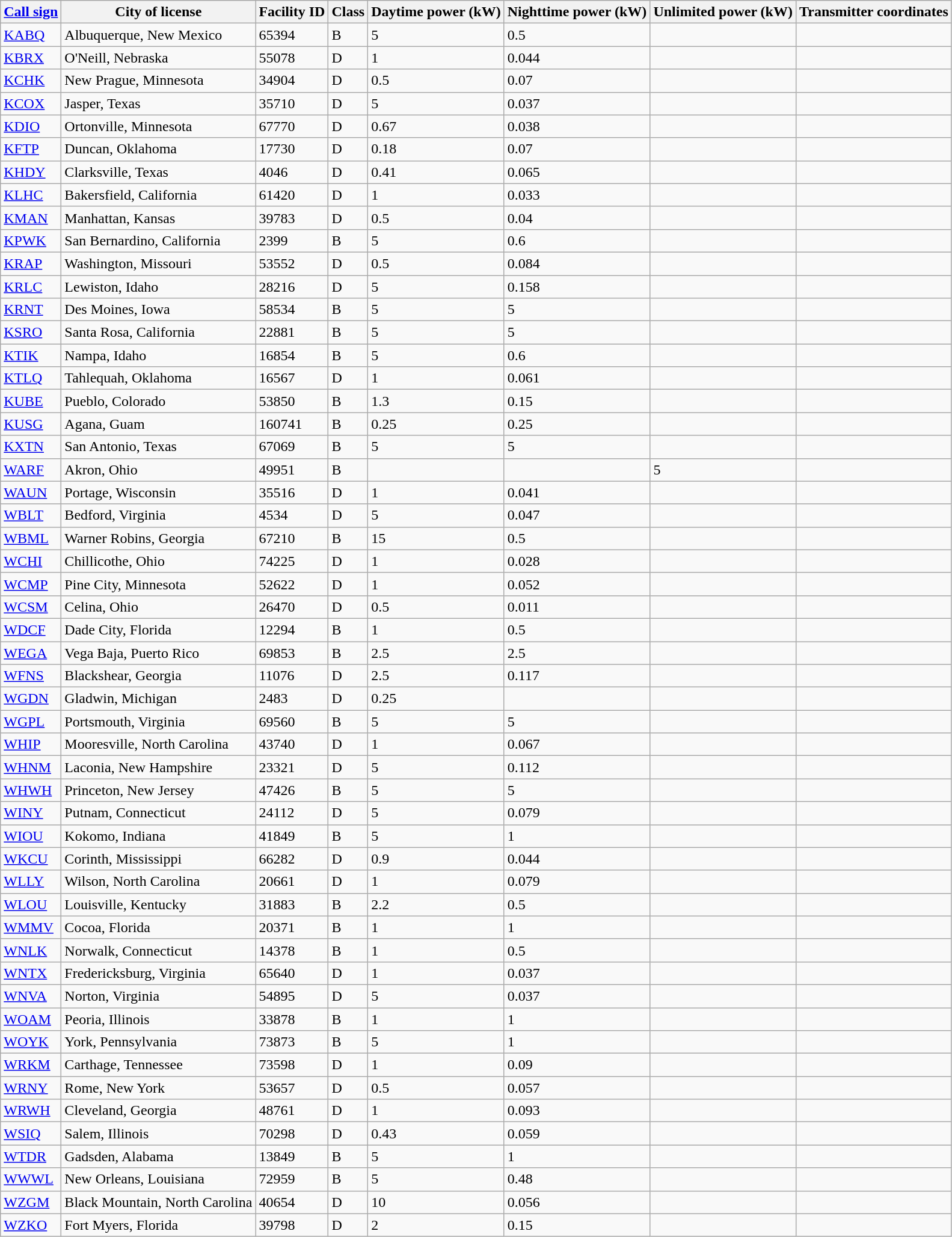<table class="wikitable sortable">
<tr>
<th><a href='#'>Call sign</a></th>
<th>City of license</th>
<th>Facility ID</th>
<th>Class</th>
<th>Daytime power (kW)</th>
<th>Nighttime power (kW)</th>
<th>Unlimited power (kW)</th>
<th>Transmitter coordinates</th>
</tr>
<tr>
<td><a href='#'>KABQ</a></td>
<td>Albuquerque, New Mexico</td>
<td>65394</td>
<td>B</td>
<td>5</td>
<td>0.5</td>
<td></td>
<td></td>
</tr>
<tr>
<td><a href='#'>KBRX</a></td>
<td>O'Neill, Nebraska</td>
<td>55078</td>
<td>D</td>
<td>1</td>
<td>0.044</td>
<td></td>
<td></td>
</tr>
<tr>
<td><a href='#'>KCHK</a></td>
<td>New Prague, Minnesota</td>
<td>34904</td>
<td>D</td>
<td>0.5</td>
<td>0.07</td>
<td></td>
<td></td>
</tr>
<tr>
<td><a href='#'>KCOX</a></td>
<td>Jasper, Texas</td>
<td>35710</td>
<td>D</td>
<td>5</td>
<td>0.037</td>
<td></td>
<td></td>
</tr>
<tr>
<td><a href='#'>KDIO</a></td>
<td>Ortonville, Minnesota</td>
<td>67770</td>
<td>D</td>
<td>0.67</td>
<td>0.038</td>
<td></td>
<td></td>
</tr>
<tr>
<td><a href='#'>KFTP</a></td>
<td>Duncan, Oklahoma</td>
<td>17730</td>
<td>D</td>
<td>0.18</td>
<td>0.07</td>
<td></td>
<td></td>
</tr>
<tr>
<td><a href='#'>KHDY</a></td>
<td>Clarksville, Texas</td>
<td>4046</td>
<td>D</td>
<td>0.41</td>
<td>0.065</td>
<td></td>
<td></td>
</tr>
<tr>
<td><a href='#'>KLHC</a></td>
<td>Bakersfield, California</td>
<td>61420</td>
<td>D</td>
<td>1</td>
<td>0.033</td>
<td></td>
<td></td>
</tr>
<tr>
<td><a href='#'>KMAN</a></td>
<td>Manhattan, Kansas</td>
<td>39783</td>
<td>D</td>
<td>0.5</td>
<td>0.04</td>
<td></td>
<td></td>
</tr>
<tr>
<td><a href='#'>KPWK</a></td>
<td>San Bernardino, California</td>
<td>2399</td>
<td>B</td>
<td>5</td>
<td>0.6</td>
<td></td>
<td></td>
</tr>
<tr>
<td><a href='#'>KRAP</a></td>
<td>Washington, Missouri</td>
<td>53552</td>
<td>D</td>
<td>0.5</td>
<td>0.084</td>
<td></td>
<td></td>
</tr>
<tr>
<td><a href='#'>KRLC</a></td>
<td>Lewiston, Idaho</td>
<td>28216</td>
<td>D</td>
<td>5</td>
<td>0.158</td>
<td></td>
<td></td>
</tr>
<tr>
<td><a href='#'>KRNT</a></td>
<td>Des Moines, Iowa</td>
<td>58534</td>
<td>B</td>
<td>5</td>
<td>5</td>
<td></td>
<td></td>
</tr>
<tr>
<td><a href='#'>KSRO</a></td>
<td>Santa Rosa, California</td>
<td>22881</td>
<td>B</td>
<td>5</td>
<td>5</td>
<td></td>
<td></td>
</tr>
<tr>
<td><a href='#'>KTIK</a></td>
<td>Nampa, Idaho</td>
<td>16854</td>
<td>B</td>
<td>5</td>
<td>0.6</td>
<td></td>
<td></td>
</tr>
<tr>
<td><a href='#'>KTLQ</a></td>
<td>Tahlequah, Oklahoma</td>
<td>16567</td>
<td>D</td>
<td>1</td>
<td>0.061</td>
<td></td>
<td></td>
</tr>
<tr>
<td><a href='#'>KUBE</a></td>
<td>Pueblo, Colorado</td>
<td>53850</td>
<td>B</td>
<td>1.3</td>
<td>0.15</td>
<td></td>
<td></td>
</tr>
<tr>
<td><a href='#'>KUSG</a></td>
<td>Agana, Guam</td>
<td>160741</td>
<td>B</td>
<td>0.25</td>
<td>0.25</td>
<td></td>
<td></td>
</tr>
<tr>
<td><a href='#'>KXTN</a></td>
<td>San Antonio, Texas</td>
<td>67069</td>
<td>B</td>
<td>5</td>
<td>5</td>
<td></td>
<td></td>
</tr>
<tr>
<td><a href='#'>WARF</a></td>
<td>Akron, Ohio</td>
<td>49951</td>
<td>B</td>
<td></td>
<td></td>
<td>5</td>
<td></td>
</tr>
<tr>
<td><a href='#'>WAUN</a></td>
<td>Portage, Wisconsin</td>
<td>35516</td>
<td>D</td>
<td>1</td>
<td>0.041</td>
<td></td>
<td></td>
</tr>
<tr>
<td><a href='#'>WBLT</a></td>
<td>Bedford, Virginia</td>
<td>4534</td>
<td>D</td>
<td>5</td>
<td>0.047</td>
<td></td>
<td></td>
</tr>
<tr>
<td><a href='#'>WBML</a></td>
<td>Warner Robins, Georgia</td>
<td>67210</td>
<td>B</td>
<td>15</td>
<td>0.5</td>
<td></td>
<td></td>
</tr>
<tr>
<td><a href='#'>WCHI</a></td>
<td>Chillicothe, Ohio</td>
<td>74225</td>
<td>D</td>
<td>1</td>
<td>0.028</td>
<td></td>
<td></td>
</tr>
<tr>
<td><a href='#'>WCMP</a></td>
<td>Pine City, Minnesota</td>
<td>52622</td>
<td>D</td>
<td>1</td>
<td>0.052</td>
<td></td>
<td></td>
</tr>
<tr>
<td><a href='#'>WCSM</a></td>
<td>Celina, Ohio</td>
<td>26470</td>
<td>D</td>
<td>0.5</td>
<td>0.011</td>
<td></td>
<td></td>
</tr>
<tr>
<td><a href='#'>WDCF</a></td>
<td>Dade City, Florida</td>
<td>12294</td>
<td>B</td>
<td>1</td>
<td>0.5</td>
<td></td>
<td></td>
</tr>
<tr>
<td><a href='#'>WEGA</a></td>
<td>Vega Baja, Puerto Rico</td>
<td>69853</td>
<td>B</td>
<td>2.5</td>
<td>2.5</td>
<td></td>
<td></td>
</tr>
<tr>
<td><a href='#'>WFNS</a></td>
<td>Blackshear, Georgia</td>
<td>11076</td>
<td>D</td>
<td>2.5</td>
<td>0.117</td>
<td></td>
<td></td>
</tr>
<tr>
<td><a href='#'>WGDN</a></td>
<td>Gladwin, Michigan</td>
<td>2483</td>
<td>D</td>
<td>0.25</td>
<td></td>
<td></td>
<td></td>
</tr>
<tr>
<td><a href='#'>WGPL</a></td>
<td>Portsmouth, Virginia</td>
<td>69560</td>
<td>B</td>
<td>5</td>
<td>5</td>
<td></td>
<td></td>
</tr>
<tr>
<td><a href='#'>WHIP</a></td>
<td>Mooresville, North Carolina</td>
<td>43740</td>
<td>D</td>
<td>1</td>
<td>0.067</td>
<td></td>
<td></td>
</tr>
<tr>
<td><a href='#'>WHNM</a></td>
<td>Laconia, New Hampshire</td>
<td>23321</td>
<td>D</td>
<td>5</td>
<td>0.112</td>
<td></td>
<td></td>
</tr>
<tr>
<td><a href='#'>WHWH</a></td>
<td>Princeton, New Jersey</td>
<td>47426</td>
<td>B</td>
<td>5</td>
<td>5</td>
<td></td>
<td></td>
</tr>
<tr>
<td><a href='#'>WINY</a></td>
<td>Putnam, Connecticut</td>
<td>24112</td>
<td>D</td>
<td>5</td>
<td>0.079</td>
<td></td>
<td></td>
</tr>
<tr>
<td><a href='#'>WIOU</a></td>
<td>Kokomo, Indiana</td>
<td>41849</td>
<td>B</td>
<td>5</td>
<td>1</td>
<td></td>
<td></td>
</tr>
<tr>
<td><a href='#'>WKCU</a></td>
<td>Corinth, Mississippi</td>
<td>66282</td>
<td>D</td>
<td>0.9</td>
<td>0.044</td>
<td></td>
<td></td>
</tr>
<tr>
<td><a href='#'>WLLY</a></td>
<td>Wilson, North Carolina</td>
<td>20661</td>
<td>D</td>
<td>1</td>
<td>0.079</td>
<td></td>
<td></td>
</tr>
<tr>
<td><a href='#'>WLOU</a></td>
<td>Louisville, Kentucky</td>
<td>31883</td>
<td>B</td>
<td>2.2</td>
<td>0.5</td>
<td></td>
<td></td>
</tr>
<tr>
<td><a href='#'>WMMV</a></td>
<td>Cocoa, Florida</td>
<td>20371</td>
<td>B</td>
<td>1</td>
<td>1</td>
<td></td>
<td></td>
</tr>
<tr>
<td><a href='#'>WNLK</a></td>
<td>Norwalk, Connecticut</td>
<td>14378</td>
<td>B</td>
<td>1</td>
<td>0.5</td>
<td></td>
<td></td>
</tr>
<tr>
<td><a href='#'>WNTX</a></td>
<td>Fredericksburg, Virginia</td>
<td>65640</td>
<td>D</td>
<td>1</td>
<td>0.037</td>
<td></td>
<td></td>
</tr>
<tr>
<td><a href='#'>WNVA</a></td>
<td>Norton, Virginia</td>
<td>54895</td>
<td>D</td>
<td>5</td>
<td>0.037</td>
<td></td>
<td></td>
</tr>
<tr>
<td><a href='#'>WOAM</a></td>
<td>Peoria, Illinois</td>
<td>33878</td>
<td>B</td>
<td>1</td>
<td>1</td>
<td></td>
<td></td>
</tr>
<tr>
<td><a href='#'>WOYK</a></td>
<td>York, Pennsylvania</td>
<td>73873</td>
<td>B</td>
<td>5</td>
<td>1</td>
<td></td>
<td></td>
</tr>
<tr>
<td><a href='#'>WRKM</a></td>
<td>Carthage, Tennessee</td>
<td>73598</td>
<td>D</td>
<td>1</td>
<td>0.09</td>
<td></td>
<td></td>
</tr>
<tr>
<td><a href='#'>WRNY</a></td>
<td>Rome, New York</td>
<td>53657</td>
<td>D</td>
<td>0.5</td>
<td>0.057</td>
<td></td>
<td></td>
</tr>
<tr>
<td><a href='#'>WRWH</a></td>
<td>Cleveland, Georgia</td>
<td>48761</td>
<td>D</td>
<td>1</td>
<td>0.093</td>
<td></td>
<td></td>
</tr>
<tr>
<td><a href='#'>WSIQ</a></td>
<td>Salem, Illinois</td>
<td>70298</td>
<td>D</td>
<td>0.43</td>
<td>0.059</td>
<td></td>
<td></td>
</tr>
<tr>
<td><a href='#'>WTDR</a></td>
<td>Gadsden, Alabama</td>
<td>13849</td>
<td>B</td>
<td>5</td>
<td>1</td>
<td></td>
<td></td>
</tr>
<tr>
<td><a href='#'>WWWL</a></td>
<td>New Orleans, Louisiana</td>
<td>72959</td>
<td>B</td>
<td>5</td>
<td>0.48</td>
<td></td>
<td></td>
</tr>
<tr>
<td><a href='#'>WZGM</a></td>
<td>Black Mountain, North Carolina</td>
<td>40654</td>
<td>D</td>
<td>10</td>
<td>0.056</td>
<td></td>
<td></td>
</tr>
<tr>
<td><a href='#'>WZKO</a></td>
<td>Fort Myers, Florida</td>
<td>39798</td>
<td>D</td>
<td>2</td>
<td>0.15</td>
<td></td>
<td></td>
</tr>
</table>
